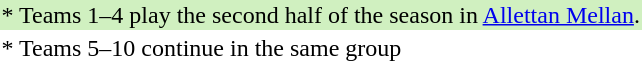<table>
<tr style="background: #D0F0C0;">
<td>* Teams 1–4 play the second half of the season in <a href='#'>Allettan Mellan</a>.</td>
</tr>
<tr>
<td>* Teams 5–10 continue in the same group</td>
</tr>
</table>
